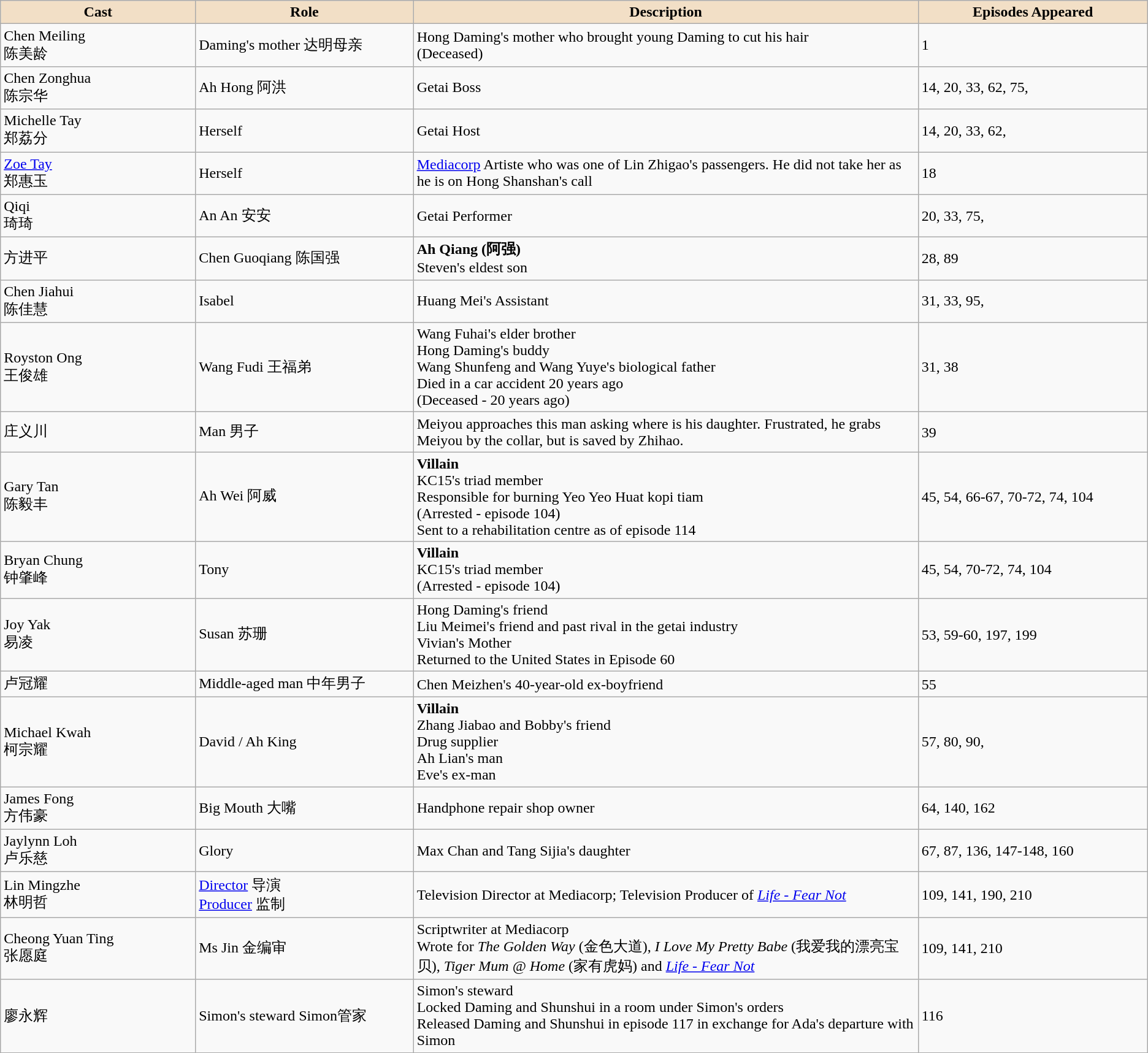<table class="wikitable">
<tr>
<th style="background:#f2dfc6; width:17%">Cast</th>
<th style="background:#f2dfc6; width:19%">Role</th>
<th style="background:#f2dfc6; width:44%">Description</th>
<th style="background:#f2dfc6; width:20%">Episodes Appeared</th>
</tr>
<tr>
<td>Chen Meiling<br>陈美龄</td>
<td>Daming's mother 达明母亲</td>
<td>Hong Daming's mother who brought young Daming to cut his hair<br>(Deceased)</td>
<td>1</td>
</tr>
<tr>
<td>Chen Zonghua<br>陈宗华</td>
<td>Ah Hong 阿洪</td>
<td>Getai Boss</td>
<td>14, 20, 33, 62, 75,</td>
</tr>
<tr>
<td>Michelle Tay<br>郑荔分</td>
<td>Herself</td>
<td>Getai Host</td>
<td>14, 20, 33, 62,</td>
</tr>
<tr>
<td><a href='#'>Zoe Tay</a><br>郑惠玉</td>
<td>Herself</td>
<td><a href='#'>Mediacorp</a> Artiste who was one of Lin Zhigao's passengers. He did not take her as he is on Hong Shanshan's call</td>
<td>18</td>
</tr>
<tr>
<td>Qiqi<br>琦琦</td>
<td>An An 安安</td>
<td>Getai Performer</td>
<td>20, 33, 75,</td>
</tr>
<tr>
<td>方进平</td>
<td>Chen Guoqiang 陈国强</td>
<td><strong>Ah Qiang (阿强)</strong><br>Steven's eldest son</td>
<td>28, 89</td>
</tr>
<tr>
<td>Chen Jiahui<br>陈佳慧</td>
<td>Isabel</td>
<td>Huang Mei's Assistant</td>
<td>31, 33, 95,</td>
</tr>
<tr>
<td>Royston Ong<br>王俊雄</td>
<td>Wang Fudi 王福弟</td>
<td>Wang Fuhai's elder brother<br>Hong Daming's buddy<br>Wang Shunfeng and Wang Yuye's biological father<br>Died in a car accident 20 years ago<br>(Deceased - 20 years ago)</td>
<td>31, 38</td>
</tr>
<tr>
<td>庄义川</td>
<td>Man 男子</td>
<td>Meiyou approaches this man asking where is his daughter. Frustrated, he grabs Meiyou by the collar, but is saved by Zhihao.</td>
<td>39</td>
</tr>
<tr>
<td>Gary Tan<br>陈毅丰</td>
<td>Ah Wei 阿威</td>
<td><strong>Villain</strong> <br> KC15's triad member<br>Responsible for burning Yeo Yeo Huat kopi tiam<br>(Arrested - episode 104)<br>Sent to a rehabilitation centre as of episode 114</td>
<td>45, 54, 66-67, 70-72, 74, 104</td>
</tr>
<tr>
<td>Bryan Chung<br>钟肇峰</td>
<td>Tony</td>
<td><strong>Villain</strong><br>KC15's triad member<br>(Arrested - episode 104)</td>
<td>45, 54, 70-72, 74, 104</td>
</tr>
<tr>
<td>Joy Yak<br>易凌</td>
<td>Susan 苏珊</td>
<td>Hong Daming's friend<br>Liu Meimei's friend and past rival in the getai industry<br>Vivian's Mother<br>Returned to the United States in Episode 60</td>
<td>53, 59-60, 197, 199</td>
</tr>
<tr>
<td>卢冠耀</td>
<td>Middle-aged man 中年男子</td>
<td>Chen Meizhen's 40-year-old ex-boyfriend</td>
<td>55</td>
</tr>
<tr>
<td>Michael Kwah<br>柯宗耀</td>
<td>David / Ah King</td>
<td><strong>Villain</strong><br>Zhang Jiabao and Bobby's friend<br>Drug supplier<br>Ah Lian's man<br>Eve's ex-man</td>
<td>57, 80, 90,</td>
</tr>
<tr>
<td>James Fong<br>方伟豪</td>
<td>Big Mouth 大嘴</td>
<td>Handphone repair shop owner</td>
<td>64, 140, 162</td>
</tr>
<tr>
<td>Jaylynn Loh<br>卢乐慈</td>
<td>Glory</td>
<td>Max Chan and Tang Sijia's daughter</td>
<td>67, 87, 136, 147-148, 160</td>
</tr>
<tr>
<td>Lin Mingzhe<br>林明哲</td>
<td><a href='#'>Director</a> 导演<br><a href='#'>Producer</a> 监制</td>
<td>Television Director at Mediacorp; Television Producer of <em><a href='#'>Life - Fear Not</a></em></td>
<td>109, 141, 190, 210</td>
</tr>
<tr>
<td>Cheong Yuan Ting<br>张愿庭</td>
<td>Ms Jin 金编审</td>
<td>Scriptwriter at Mediacorp<br>Wrote for <em>The Golden Way</em> (金色大道), <em>I Love My Pretty Babe</em> (我爱我的漂亮宝贝), <em>Tiger Mum @ Home</em> (家有虎妈) and <em><a href='#'>Life - Fear Not</a></em></td>
<td>109, 141, 210</td>
</tr>
<tr>
<td>廖永辉</td>
<td>Simon's steward Simon管家</td>
<td>Simon's steward<br>Locked Daming and Shunshui in a room under Simon's orders<br>Released Daming and Shunshui in episode 117 in exchange for Ada's departure with Simon</td>
<td>116</td>
</tr>
</table>
